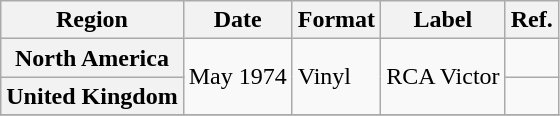<table class="wikitable plainrowheaders">
<tr>
<th scope="col">Region</th>
<th scope="col">Date</th>
<th scope="col">Format</th>
<th scope="col">Label</th>
<th scope="col">Ref.</th>
</tr>
<tr>
<th scope="row">North America</th>
<td rowspan="2">May 1974</td>
<td rowspan="2">Vinyl</td>
<td rowspan="2">RCA Victor</td>
<td></td>
</tr>
<tr>
<th scope="row">United Kingdom</th>
<td></td>
</tr>
<tr>
</tr>
</table>
